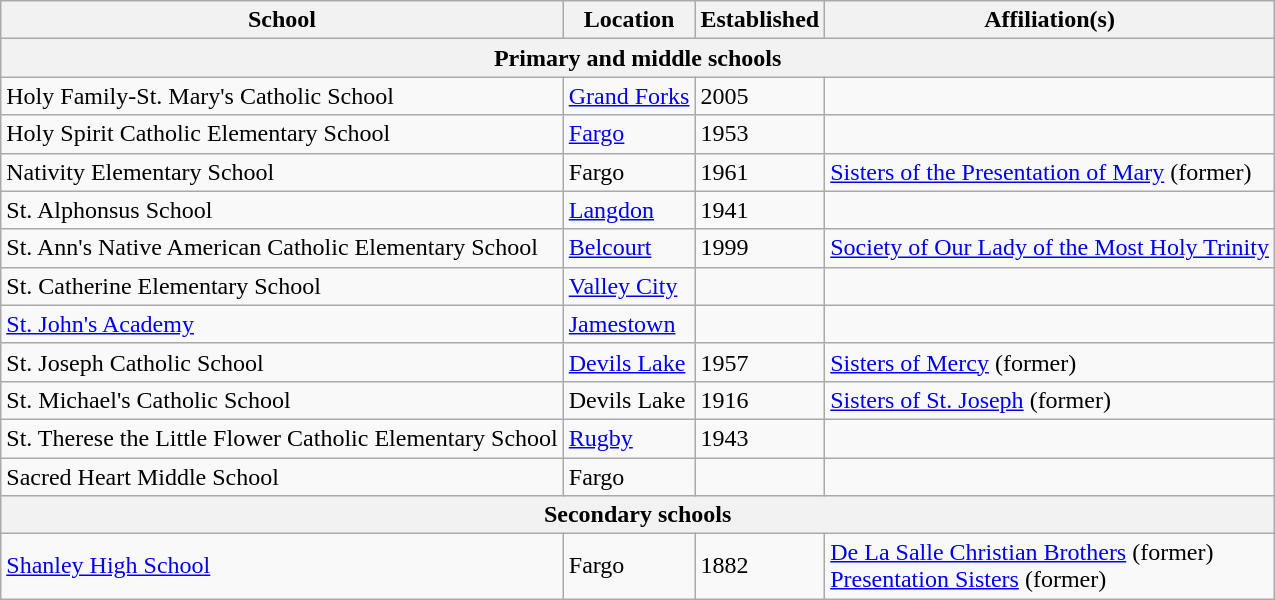<table class="wikitable">
<tr>
<th scope="col">School</th>
<th scope="col">Location</th>
<th scope="col">Established</th>
<th scope="col">Affiliation(s)</th>
</tr>
<tr>
<th colspan="4">Primary and middle schools</th>
</tr>
<tr>
<td>Holy Family-St. Mary's Catholic School</td>
<td><a href='#'>Grand Forks</a></td>
<td>2005</td>
<td></td>
</tr>
<tr>
<td>Holy Spirit Catholic Elementary School</td>
<td><a href='#'>Fargo</a></td>
<td>1953</td>
<td></td>
</tr>
<tr>
<td>Nativity Elementary School</td>
<td>Fargo</td>
<td>1961</td>
<td><a href='#'>Sisters of the Presentation of Mary</a> (former)</td>
</tr>
<tr>
<td>St. Alphonsus School</td>
<td><a href='#'>Langdon</a></td>
<td>1941</td>
<td></td>
</tr>
<tr>
<td>St. Ann's Native American Catholic Elementary School</td>
<td><a href='#'>Belcourt</a></td>
<td>1999</td>
<td><a href='#'>Society of Our Lady of the Most Holy Trinity</a></td>
</tr>
<tr>
<td>St. Catherine Elementary School</td>
<td><a href='#'>Valley City</a></td>
<td></td>
<td></td>
</tr>
<tr>
<td><a href='#'>St. John's Academy</a></td>
<td><a href='#'>Jamestown</a></td>
<td></td>
<td></td>
</tr>
<tr>
<td>St. Joseph Catholic School</td>
<td><a href='#'>Devils Lake</a></td>
<td>1957</td>
<td><a href='#'>Sisters of Mercy</a> (former)</td>
</tr>
<tr>
<td>St. Michael's Catholic School</td>
<td>Devils Lake</td>
<td>1916</td>
<td><a href='#'>Sisters of St. Joseph</a> (former)</td>
</tr>
<tr>
<td>St. Therese the Little Flower Catholic Elementary School</td>
<td><a href='#'>Rugby</a></td>
<td>1943</td>
<td></td>
</tr>
<tr>
<td>Sacred Heart Middle School</td>
<td>Fargo</td>
<td></td>
<td></td>
</tr>
<tr>
<th colspan="4">Secondary schools</th>
</tr>
<tr>
<td><a href='#'>Shanley High School</a></td>
<td>Fargo</td>
<td>1882</td>
<td><a href='#'>De La Salle Christian Brothers</a> (former)<br><a href='#'>Presentation Sisters</a> (former)</td>
</tr>
</table>
